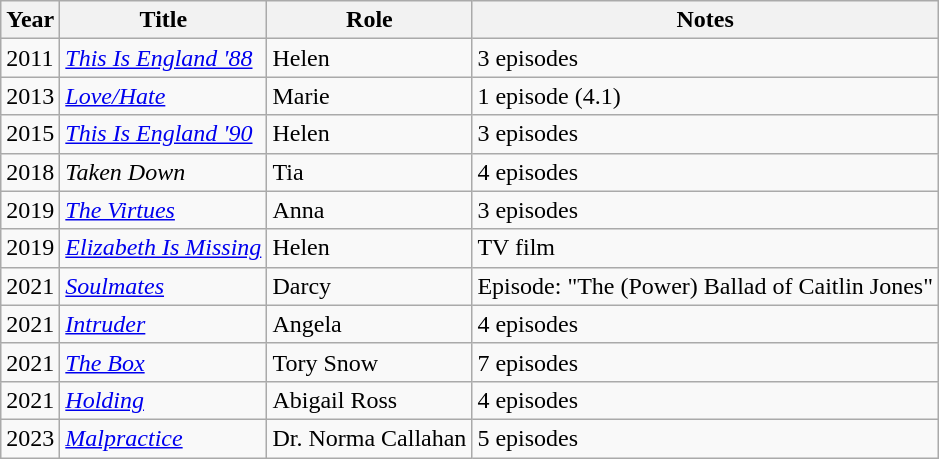<table class="wikitable plainrowheaders unsortable">
<tr>
<th scope="col">Year</th>
<th scope="col">Title</th>
<th scope="col">Role</th>
<th scope="col" class="unsortable">Notes</th>
</tr>
<tr>
<td>2011</td>
<td><em> <a href='#'>This Is England '88</a> </em></td>
<td>Helen</td>
<td>3 episodes</td>
</tr>
<tr>
<td>2013</td>
<td><em><a href='#'>Love/Hate</a></em></td>
<td>Marie</td>
<td>1 episode (4.1)</td>
</tr>
<tr>
<td>2015</td>
<td><em><a href='#'>This Is England '90</a></em></td>
<td>Helen</td>
<td>3 episodes</td>
</tr>
<tr>
<td>2018</td>
<td><em>Taken Down</em></td>
<td>Tia</td>
<td>4 episodes</td>
</tr>
<tr>
<td>2019</td>
<td><em><a href='#'>The Virtues</a></em></td>
<td>Anna</td>
<td>3 episodes</td>
</tr>
<tr>
<td>2019</td>
<td><em><a href='#'>Elizabeth Is Missing</a></em></td>
<td>Helen</td>
<td>TV film</td>
</tr>
<tr>
<td>2021</td>
<td><em><a href='#'>Soulmates</a></em></td>
<td>Darcy</td>
<td>Episode: "The (Power) Ballad of Caitlin Jones"</td>
</tr>
<tr>
<td>2021</td>
<td><em><a href='#'>Intruder</a></em></td>
<td>Angela</td>
<td>4 episodes</td>
</tr>
<tr>
<td>2021</td>
<td><em><a href='#'>The Box</a></em></td>
<td>Tory Snow</td>
<td>7 episodes</td>
</tr>
<tr>
<td>2021</td>
<td><em><a href='#'>Holding</a></em></td>
<td>Abigail Ross</td>
<td>4 episodes</td>
</tr>
<tr>
<td>2023</td>
<td><em><a href='#'>Malpractice</a></em></td>
<td>Dr. Norma Callahan</td>
<td>5 episodes</td>
</tr>
</table>
